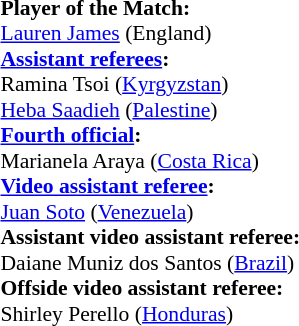<table style="width:100%; font-size:90%;">
<tr>
<td><br><strong>Player of the Match:</strong>
<br><a href='#'>Lauren James</a> (England)<br><strong><a href='#'>Assistant referees</a>:</strong>
<br>Ramina Tsoi (<a href='#'>Kyrgyzstan</a>)
<br><a href='#'>Heba Saadieh</a> (<a href='#'>Palestine</a>)
<br><strong><a href='#'>Fourth official</a>:</strong>
<br>Marianela Araya (<a href='#'>Costa Rica</a>)
<br><strong><a href='#'>Video assistant referee</a>:</strong>
<br><a href='#'>Juan Soto</a> (<a href='#'>Venezuela</a>)
<br><strong>Assistant video assistant referee:</strong>
<br>Daiane Muniz dos Santos (<a href='#'>Brazil</a>)
<br><strong>Offside video assistant referee:</strong>
<br>Shirley Perello (<a href='#'>Honduras</a>)</td>
</tr>
</table>
